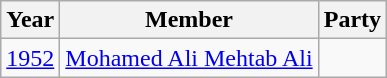<table class="wikitable sortable">
<tr>
<th>Year</th>
<th>Member</th>
<th colspan="2">Party</th>
</tr>
<tr>
<td><a href='#'>1952</a></td>
<td><a href='#'>Mohamed Ali Mehtab Ali</a></td>
<td></td>
</tr>
</table>
